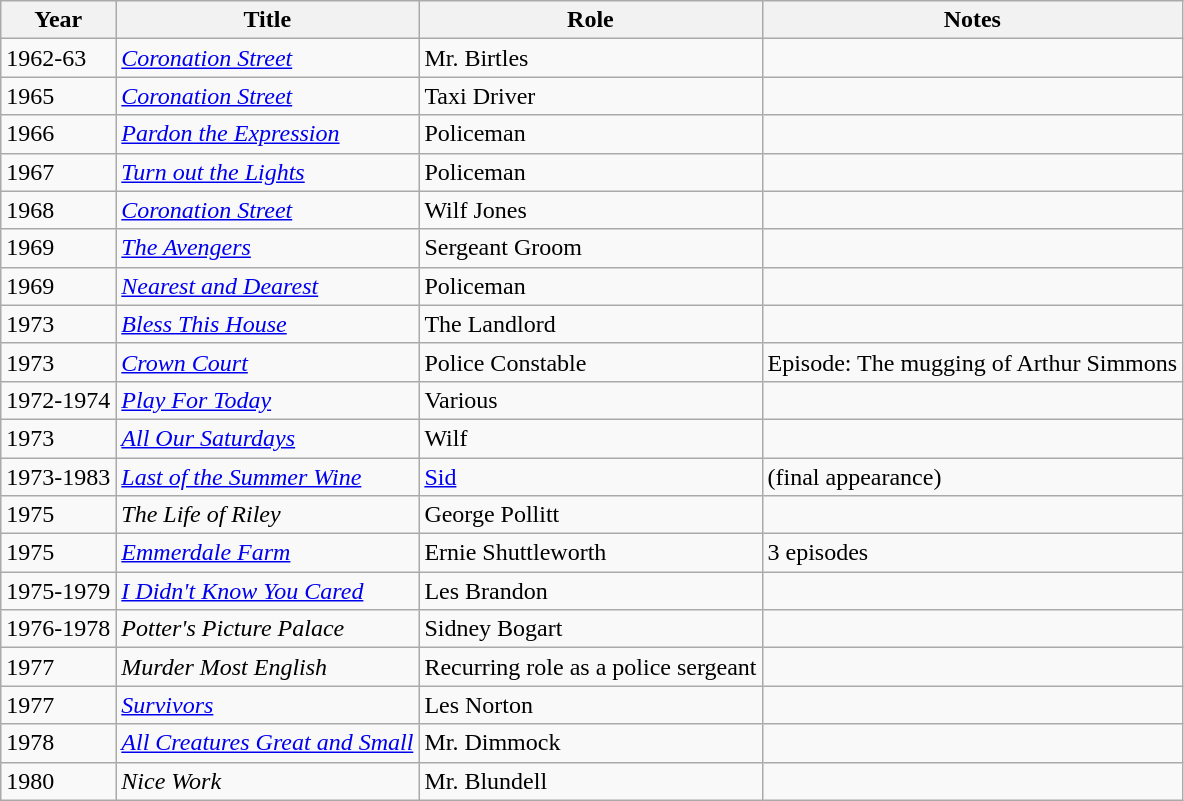<table class="wikitable">
<tr>
<th>Year</th>
<th>Title</th>
<th>Role</th>
<th>Notes</th>
</tr>
<tr>
<td>1962-63</td>
<td><em><a href='#'>Coronation Street</a></em></td>
<td>Mr. Birtles</td>
<td></td>
</tr>
<tr>
<td>1965</td>
<td><em><a href='#'>Coronation Street</a></em></td>
<td>Taxi Driver</td>
<td></td>
</tr>
<tr>
<td>1966</td>
<td><em><a href='#'>Pardon the Expression</a></em></td>
<td>Policeman</td>
<td></td>
</tr>
<tr>
<td>1967</td>
<td><em><a href='#'>Turn out the Lights</a></em></td>
<td>Policeman</td>
<td></td>
</tr>
<tr>
<td>1968</td>
<td><em><a href='#'>Coronation Street</a></em></td>
<td>Wilf Jones</td>
<td></td>
</tr>
<tr>
<td>1969</td>
<td><em><a href='#'>The Avengers</a></em></td>
<td>Sergeant Groom</td>
<td></td>
</tr>
<tr>
<td>1969</td>
<td><em><a href='#'>Nearest and Dearest</a></em></td>
<td>Policeman</td>
<td></td>
</tr>
<tr>
<td>1973</td>
<td><em><a href='#'>Bless This House</a></em></td>
<td>The Landlord</td>
<td></td>
</tr>
<tr>
<td>1973</td>
<td><em><a href='#'>Crown Court</a></em></td>
<td>Police Constable</td>
<td>Episode: The mugging of Arthur Simmons</td>
</tr>
<tr>
<td>1972-1974</td>
<td><em><a href='#'>Play For Today</a></em></td>
<td>Various</td>
<td></td>
</tr>
<tr>
<td>1973</td>
<td><em><a href='#'>All Our Saturdays</a></em></td>
<td>Wilf</td>
<td></td>
</tr>
<tr>
<td>1973-1983</td>
<td><em><a href='#'>Last of the Summer Wine</a></em></td>
<td><a href='#'>Sid</a></td>
<td>(final appearance)</td>
</tr>
<tr>
<td>1975</td>
<td><em>The Life of Riley</em></td>
<td>George Pollitt</td>
<td></td>
</tr>
<tr>
<td>1975</td>
<td><em><a href='#'>Emmerdale Farm</a></em></td>
<td>Ernie Shuttleworth</td>
<td>3 episodes</td>
</tr>
<tr>
<td>1975-1979</td>
<td><em><a href='#'>I Didn't Know You Cared</a></em></td>
<td>Les Brandon</td>
<td></td>
</tr>
<tr>
<td>1976-1978</td>
<td><em>Potter's Picture Palace</em></td>
<td>Sidney Bogart</td>
<td></td>
</tr>
<tr>
<td>1977</td>
<td><em>Murder Most English</em></td>
<td>Recurring role as a police sergeant</td>
<td></td>
</tr>
<tr>
<td>1977</td>
<td><em><a href='#'>Survivors</a></em></td>
<td>Les Norton</td>
<td></td>
</tr>
<tr>
<td>1978</td>
<td><em><a href='#'>All Creatures Great and Small</a></em></td>
<td>Mr. Dimmock</td>
<td></td>
</tr>
<tr>
<td>1980</td>
<td><em>Nice Work</em></td>
<td>Mr. Blundell</td>
<td></td>
</tr>
</table>
